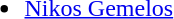<table>
<tr style="vertical-align: top;">
<td><br><ul><li> <a href='#'>Nikos Gemelos</a></li></ul></td>
<td></td>
</tr>
</table>
